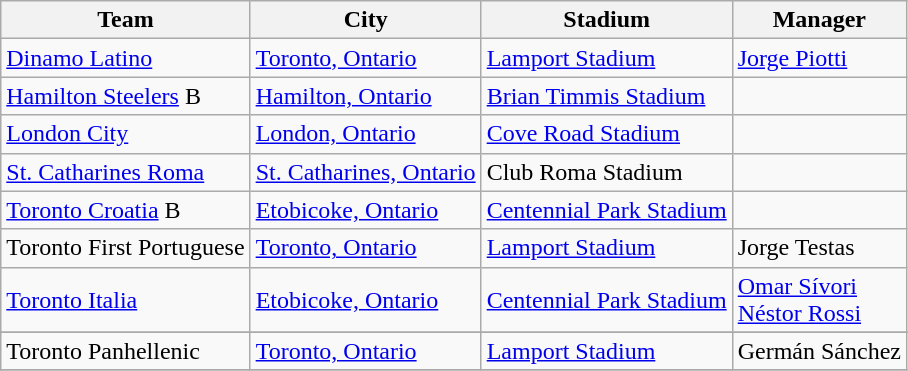<table class="wikitable sortable">
<tr>
<th>Team</th>
<th>City</th>
<th>Stadium</th>
<th>Manager</th>
</tr>
<tr>
<td><a href='#'>Dinamo Latino</a></td>
<td><a href='#'>Toronto, Ontario</a></td>
<td><a href='#'>Lamport Stadium</a></td>
<td><a href='#'>Jorge Piotti</a></td>
</tr>
<tr>
<td><a href='#'>Hamilton Steelers</a> B</td>
<td><a href='#'>Hamilton, Ontario</a></td>
<td><a href='#'>Brian Timmis Stadium</a></td>
<td></td>
</tr>
<tr>
<td><a href='#'>London City</a></td>
<td><a href='#'>London, Ontario</a></td>
<td><a href='#'>Cove Road Stadium</a></td>
<td></td>
</tr>
<tr>
<td><a href='#'>St. Catharines Roma</a></td>
<td><a href='#'>St. Catharines, Ontario</a></td>
<td>Club Roma Stadium</td>
<td></td>
</tr>
<tr>
<td><a href='#'>Toronto Croatia</a> B</td>
<td><a href='#'>Etobicoke, Ontario</a></td>
<td><a href='#'>Centennial Park Stadium</a></td>
<td></td>
</tr>
<tr>
<td>Toronto First Portuguese</td>
<td><a href='#'>Toronto, Ontario</a></td>
<td><a href='#'>Lamport Stadium</a></td>
<td>Jorge Testas</td>
</tr>
<tr>
<td><a href='#'>Toronto Italia</a></td>
<td><a href='#'>Etobicoke, Ontario</a></td>
<td><a href='#'>Centennial Park Stadium</a></td>
<td><a href='#'>Omar Sívori</a><br> <a href='#'>Néstor Rossi</a></td>
</tr>
<tr>
</tr>
<tr>
<td>Toronto Panhellenic</td>
<td><a href='#'>Toronto, Ontario</a></td>
<td><a href='#'>Lamport Stadium</a></td>
<td>Germán Sánchez</td>
</tr>
<tr>
</tr>
</table>
